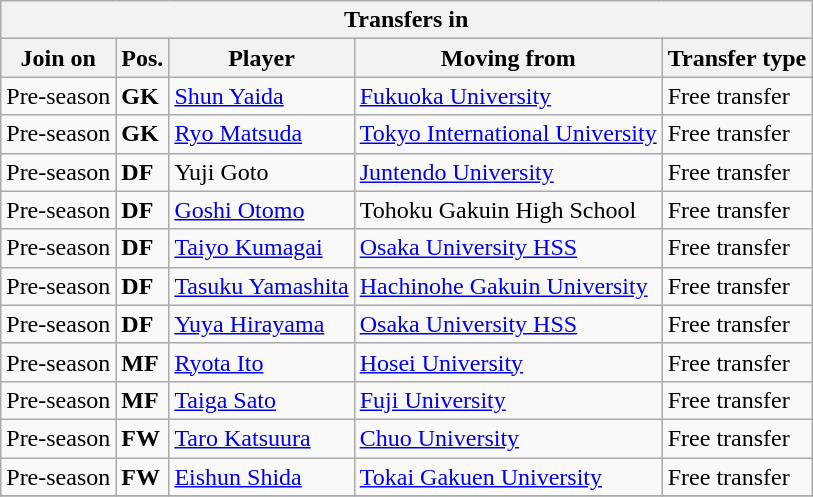<table class="wikitable sortable" style=“text-align:left;>
<tr>
<th colspan="5">Transfers in</th>
</tr>
<tr>
<th>Join on</th>
<th>Pos.</th>
<th>Player</th>
<th>Moving from</th>
<th>Transfer type</th>
</tr>
<tr>
<td>Pre-season</td>
<td><strong>GK</strong></td>
<td> <a href='#'>Shun Yaida</a></td>
<td> <a href='#'>Fukuoka University</a></td>
<td>Free transfer</td>
</tr>
<tr>
<td>Pre-season</td>
<td><strong>GK</strong></td>
<td> <a href='#'>Ryo Matsuda</a></td>
<td> <a href='#'>Tokyo International University</a></td>
<td>Free transfer</td>
</tr>
<tr>
<td>Pre-season</td>
<td><strong>DF</strong></td>
<td> Yuji Goto</td>
<td> <a href='#'>Juntendo University</a></td>
<td>Free transfer</td>
</tr>
<tr>
<td>Pre-season</td>
<td><strong>DF</strong></td>
<td> <a href='#'>Goshi Otomo</a></td>
<td> Tohoku Gakuin High School</td>
<td>Free transfer</td>
</tr>
<tr>
<td>Pre-season</td>
<td><strong>DF</strong></td>
<td> <a href='#'>Taiyo Kumagai</a></td>
<td> <a href='#'>Osaka University HSS</a></td>
<td>Free transfer</td>
</tr>
<tr>
<td>Pre-season</td>
<td><strong>DF</strong></td>
<td> <a href='#'>Tasuku Yamashita</a></td>
<td> <a href='#'>Hachinohe Gakuin University</a></td>
<td>Free transfer</td>
</tr>
<tr>
<td>Pre-season</td>
<td><strong>DF</strong></td>
<td> <a href='#'>Yuya Hirayama</a></td>
<td> <a href='#'>Osaka University HSS</a></td>
<td>Free transfer</td>
</tr>
<tr>
<td>Pre-season</td>
<td><strong>MF</strong></td>
<td> <a href='#'>Ryota Ito</a></td>
<td> <a href='#'>Hosei University</a></td>
<td>Free transfer</td>
</tr>
<tr>
<td>Pre-season</td>
<td><strong>MF</strong></td>
<td> <a href='#'>Taiga Sato</a></td>
<td> <a href='#'>Fuji University</a></td>
<td>Free transfer</td>
</tr>
<tr>
<td>Pre-season</td>
<td><strong>FW</strong></td>
<td> <a href='#'>Taro Katsuura</a></td>
<td> <a href='#'>Chuo University</a></td>
<td>Free transfer</td>
</tr>
<tr>
<td>Pre-season</td>
<td><strong>FW</strong></td>
<td> <a href='#'>Eishun Shida</a></td>
<td> <a href='#'>Tokai Gakuen University</a></td>
<td>Free transfer</td>
</tr>
<tr>
</tr>
</table>
